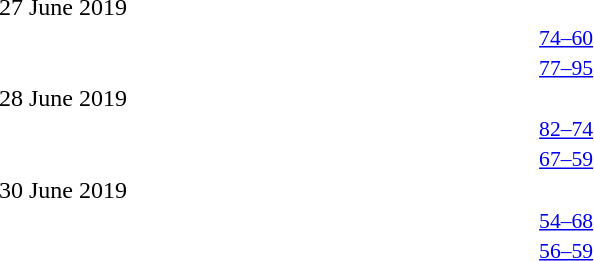<table style="width:100%;" cellspacing="1">
<tr>
<th width=25%></th>
<th width=2%></th>
<th width=6%></th>
<th width=2%></th>
<th width=25%></th>
</tr>
<tr>
<td>27 June 2019</td>
</tr>
<tr style=font-size:90%>
<td align=right></td>
<td></td>
<td align=center><a href='#'>74–60</a></td>
<td></td>
<td></td>
<td></td>
</tr>
<tr style=font-size:90%>
<td align=right></td>
<td></td>
<td align=center><a href='#'>77–95</a></td>
<td></td>
<td></td>
<td></td>
</tr>
<tr>
<td>28 June 2019</td>
</tr>
<tr style=font-size:90%>
<td align=right></td>
<td></td>
<td align=center><a href='#'>82–74</a></td>
<td></td>
<td></td>
<td></td>
</tr>
<tr style=font-size:90%>
<td align=right></td>
<td></td>
<td align=center><a href='#'>67–59</a></td>
<td></td>
<td></td>
<td></td>
</tr>
<tr>
<td>30 June 2019</td>
</tr>
<tr style=font-size:90%>
<td align=right></td>
<td></td>
<td align=center><a href='#'>54–68</a></td>
<td></td>
<td></td>
<td></td>
</tr>
<tr style=font-size:90%>
<td align=right></td>
<td></td>
<td align=center><a href='#'>56–59</a></td>
<td></td>
<td></td>
<td></td>
</tr>
</table>
